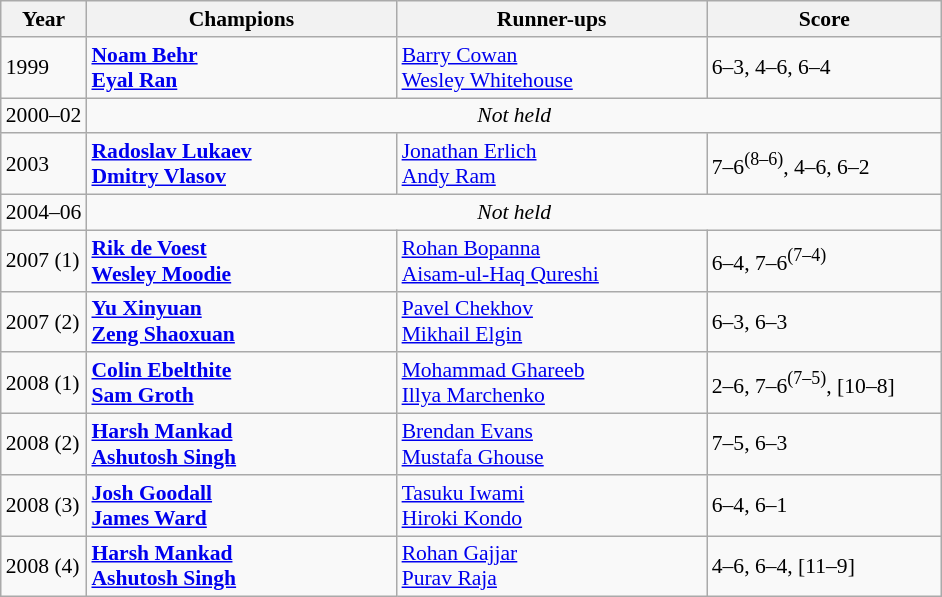<table class="wikitable" style="font-size:90%">
<tr>
<th>Year</th>
<th width="200">Champions</th>
<th width="200">Runner-ups</th>
<th width="150">Score</th>
</tr>
<tr>
<td>1999</td>
<td> <strong><a href='#'>Noam Behr</a></strong><br> <strong><a href='#'>Eyal Ran</a></strong></td>
<td> <a href='#'>Barry Cowan</a><br> <a href='#'>Wesley Whitehouse</a></td>
<td>6–3, 4–6, 6–4</td>
</tr>
<tr>
<td>2000–02</td>
<td colspan=3  align=center><em>Not held</em></td>
</tr>
<tr>
<td>2003</td>
<td> <strong><a href='#'>Radoslav Lukaev</a></strong><br> <strong><a href='#'>Dmitry Vlasov</a></strong></td>
<td> <a href='#'>Jonathan Erlich</a><br> <a href='#'>Andy Ram</a></td>
<td>7–6<sup>(8–6)</sup>, 4–6, 6–2</td>
</tr>
<tr>
<td>2004–06</td>
<td colspan=3  align=center><em>Not held</em></td>
</tr>
<tr>
<td>2007 (1)</td>
<td> <strong><a href='#'>Rik de Voest</a></strong><br> <strong><a href='#'>Wesley Moodie</a></strong></td>
<td> <a href='#'>Rohan Bopanna</a><br> <a href='#'>Aisam-ul-Haq Qureshi</a></td>
<td>6–4, 7–6<sup>(7–4)</sup></td>
</tr>
<tr>
<td>2007 (2)</td>
<td> <strong><a href='#'>Yu Xinyuan</a></strong><br> <strong><a href='#'>Zeng Shaoxuan</a></strong></td>
<td> <a href='#'>Pavel Chekhov</a><br> <a href='#'>Mikhail Elgin</a></td>
<td>6–3, 6–3</td>
</tr>
<tr>
<td>2008 (1)</td>
<td> <strong><a href='#'>Colin Ebelthite</a></strong><br> <strong><a href='#'>Sam Groth</a></strong></td>
<td> <a href='#'>Mohammad Ghareeb</a><br> <a href='#'>Illya Marchenko</a></td>
<td>2–6, 7–6<sup>(7–5)</sup>, [10–8]</td>
</tr>
<tr>
<td>2008 (2)</td>
<td> <strong><a href='#'>Harsh Mankad</a></strong><br> <strong><a href='#'>Ashutosh Singh</a></strong></td>
<td> <a href='#'>Brendan Evans</a><br> <a href='#'>Mustafa Ghouse</a></td>
<td>7–5, 6–3</td>
</tr>
<tr>
<td>2008 (3)</td>
<td> <strong><a href='#'>Josh Goodall</a></strong><br> <strong><a href='#'>James Ward</a></strong></td>
<td> <a href='#'>Tasuku Iwami</a><br> <a href='#'>Hiroki Kondo</a></td>
<td>6–4, 6–1</td>
</tr>
<tr>
<td>2008 (4)</td>
<td> <strong><a href='#'>Harsh Mankad</a></strong><br> <strong><a href='#'>Ashutosh Singh</a></strong></td>
<td> <a href='#'>Rohan Gajjar</a><br> <a href='#'>Purav Raja</a></td>
<td>4–6, 6–4, [11–9]</td>
</tr>
</table>
